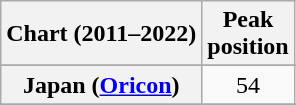<table class="wikitable sortable plainrowheaders">
<tr>
<th scope="col">Chart (2011–2022)</th>
<th scope="col">Peak<br> position</th>
</tr>
<tr>
</tr>
<tr>
</tr>
<tr>
</tr>
<tr>
</tr>
<tr>
</tr>
<tr>
</tr>
<tr>
<th scope="row">Japan (<a href='#'>Oricon</a>)</th>
<td style="text-align:center;">54</td>
</tr>
<tr>
</tr>
<tr>
</tr>
<tr>
</tr>
<tr>
</tr>
<tr>
</tr>
<tr>
</tr>
<tr>
</tr>
</table>
